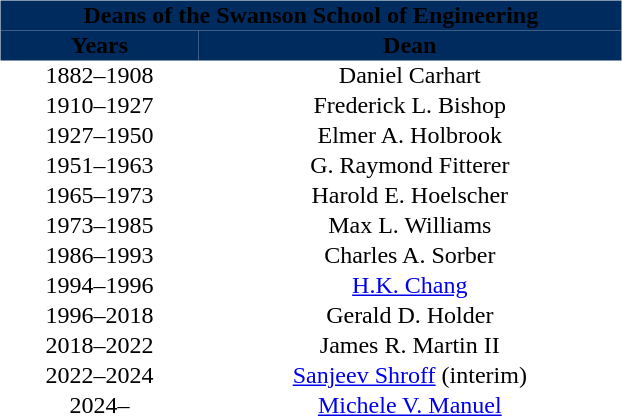<table border="0" style="width:60%;">
<tr>
<td valign="top"><br><table cellpadding="1" border="0" cellspacing="0" style="width:55%;">
<tr style="text-align:center;">
<td colspan=5 style="background:#002b5e"><span><strong>Deans of the Swanson School of Engineering</strong></span></td>
</tr>
<tr style="text-align:center;">
<th style="background:#002b5e"><span>Years</span></th>
<th style="background:#002b5e"><span>Dean</span></th>
</tr>
<tr style="text-align:center;">
<td>1882–1908</td>
<td>Daniel Carhart</td>
</tr>
<tr style="text-align:center;">
<td>1910–1927</td>
<td>Frederick L. Bishop</td>
</tr>
<tr style="text-align:center;">
<td>1927–1950</td>
<td>Elmer A. Holbrook</td>
</tr>
<tr style="text-align:center;">
<td>1951–1963</td>
<td>G. Raymond Fitterer</td>
</tr>
<tr style="text-align:center;">
<td>1965–1973</td>
<td>Harold E. Hoelscher</td>
</tr>
<tr style="text-align:center;">
<td>1973–1985</td>
<td>Max L. Williams</td>
</tr>
<tr style="text-align:center;">
<td>1986–1993</td>
<td>Charles A. Sorber</td>
</tr>
<tr style="text-align:center;">
<td>1994–1996</td>
<td><a href='#'>H.K. Chang</a></td>
</tr>
<tr style="text-align:center;">
<td>1996–2018</td>
<td>Gerald D. Holder</td>
</tr>
<tr style="text-align:center;">
<td>2018–2022</td>
<td>James R. Martin II</td>
</tr>
<tr style="text-align:center;">
<td>2022–2024</td>
<td><a href='#'>Sanjeev Shroff</a> (interim)</td>
</tr>
<tr style="text-align:center;">
<td>2024–</td>
<td><a href='#'>Michele V. Manuel</a></td>
</tr>
</table>
</td>
</tr>
</table>
